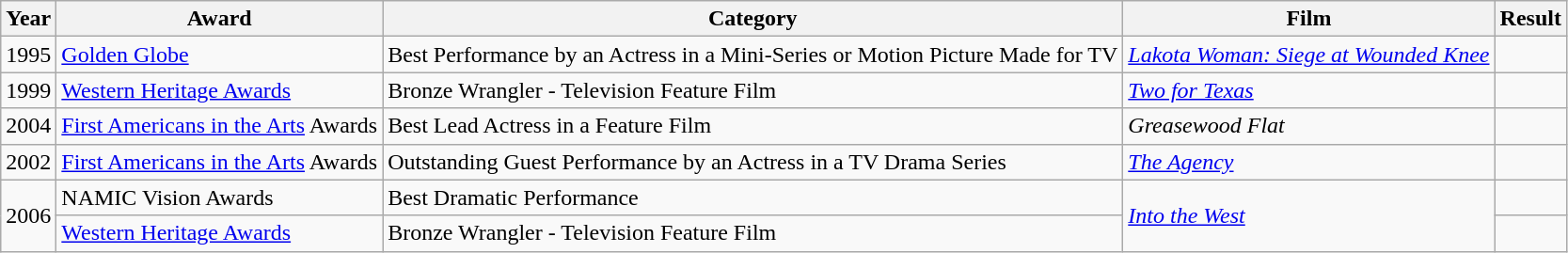<table class="wikitable">
<tr>
<th>Year</th>
<th>Award</th>
<th>Category</th>
<th>Film</th>
<th>Result</th>
</tr>
<tr>
<td>1995</td>
<td><a href='#'>Golden Globe</a></td>
<td>Best Performance by an Actress in a Mini-Series or Motion Picture Made for TV</td>
<td><em><a href='#'>Lakota Woman: Siege at Wounded Knee</a></em></td>
<td></td>
</tr>
<tr>
<td>1999</td>
<td><a href='#'>Western Heritage Awards</a></td>
<td>Bronze Wrangler - Television Feature Film</td>
<td><em><a href='#'>Two for Texas</a></em></td>
<td></td>
</tr>
<tr>
<td>2004</td>
<td><a href='#'>First Americans in the Arts</a> Awards</td>
<td>Best Lead Actress in a Feature Film</td>
<td><em>Greasewood Flat</em></td>
<td></td>
</tr>
<tr>
<td>2002</td>
<td><a href='#'>First Americans in the Arts</a> Awards</td>
<td>Outstanding Guest Performance by an Actress in a TV Drama Series</td>
<td><em><a href='#'>The Agency</a></em></td>
<td></td>
</tr>
<tr>
<td rowspan="2">2006</td>
<td>NAMIC Vision Awards</td>
<td>Best Dramatic Performance</td>
<td rowspan="2"><em><a href='#'>Into the West</a></em></td>
<td></td>
</tr>
<tr>
<td><a href='#'>Western Heritage Awards</a></td>
<td>Bronze Wrangler - Television Feature Film</td>
<td></td>
</tr>
</table>
